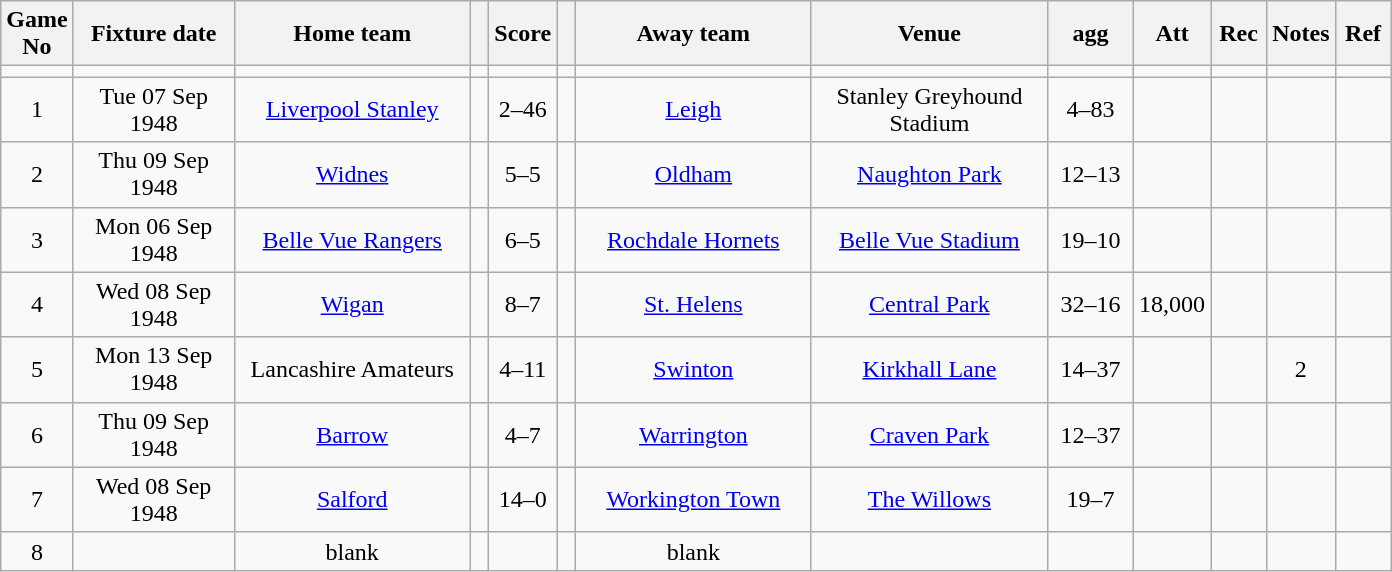<table class="wikitable" style="text-align:center;">
<tr>
<th width=20 abbr="No">Game No</th>
<th width=100 abbr="Date">Fixture date</th>
<th width=150 abbr="Home team">Home team</th>
<th width=5 abbr="space"></th>
<th width=20 abbr="Score">Score</th>
<th width=5 abbr="space"></th>
<th width=150 abbr="Away team">Away team</th>
<th width=150 abbr="Venue">Venue</th>
<th width=50 abbr="agg">agg</th>
<th width=30 abbr="Att">Att</th>
<th width=30 abbr="Rec">Rec</th>
<th width=20 abbr="Notes">Notes</th>
<th width=30 abbr="Ref">Ref</th>
</tr>
<tr>
<td></td>
<td></td>
<td></td>
<td></td>
<td></td>
<td></td>
<td></td>
<td></td>
<td></td>
<td></td>
<td></td>
<td></td>
</tr>
<tr>
<td>1</td>
<td>Tue 07 Sep 1948</td>
<td><a href='#'>Liverpool Stanley</a></td>
<td></td>
<td>2–46</td>
<td></td>
<td><a href='#'>Leigh</a></td>
<td>Stanley Greyhound Stadium</td>
<td>4–83</td>
<td></td>
<td></td>
<td></td>
<td></td>
</tr>
<tr>
<td>2</td>
<td>Thu 09 Sep 1948</td>
<td><a href='#'>Widnes</a></td>
<td></td>
<td>5–5</td>
<td></td>
<td><a href='#'>Oldham</a></td>
<td><a href='#'>Naughton Park</a></td>
<td>12–13</td>
<td></td>
<td></td>
<td></td>
<td></td>
</tr>
<tr>
<td>3</td>
<td>Mon 06 Sep 1948</td>
<td><a href='#'>Belle Vue Rangers</a></td>
<td></td>
<td>6–5</td>
<td></td>
<td><a href='#'>Rochdale Hornets</a></td>
<td><a href='#'>Belle Vue Stadium</a></td>
<td>19–10</td>
<td></td>
<td></td>
<td></td>
<td></td>
</tr>
<tr>
<td>4</td>
<td>Wed 08 Sep 1948</td>
<td><a href='#'>Wigan</a></td>
<td></td>
<td>8–7</td>
<td></td>
<td><a href='#'>St. Helens</a></td>
<td><a href='#'>Central Park</a></td>
<td>32–16</td>
<td>18,000</td>
<td></td>
<td></td>
<td></td>
</tr>
<tr>
<td>5</td>
<td>Mon 13 Sep 1948</td>
<td>Lancashire Amateurs</td>
<td></td>
<td>4–11</td>
<td></td>
<td><a href='#'>Swinton</a></td>
<td><a href='#'>Kirkhall Lane</a></td>
<td>14–37</td>
<td></td>
<td></td>
<td>2</td>
<td></td>
</tr>
<tr>
<td>6</td>
<td>Thu 09 Sep 1948</td>
<td><a href='#'>Barrow</a></td>
<td></td>
<td>4–7</td>
<td></td>
<td><a href='#'>Warrington</a></td>
<td><a href='#'>Craven Park</a></td>
<td>12–37</td>
<td></td>
<td></td>
<td></td>
<td></td>
</tr>
<tr>
<td>7</td>
<td>Wed 08 Sep 1948</td>
<td><a href='#'>Salford</a></td>
<td></td>
<td>14–0</td>
<td></td>
<td><a href='#'>Workington Town</a></td>
<td><a href='#'>The Willows</a></td>
<td>19–7</td>
<td></td>
<td></td>
<td></td>
<td></td>
</tr>
<tr>
<td>8</td>
<td></td>
<td>blank</td>
<td></td>
<td></td>
<td></td>
<td>blank</td>
<td></td>
<td></td>
<td></td>
<td></td>
<td></td>
<td></td>
</tr>
</table>
